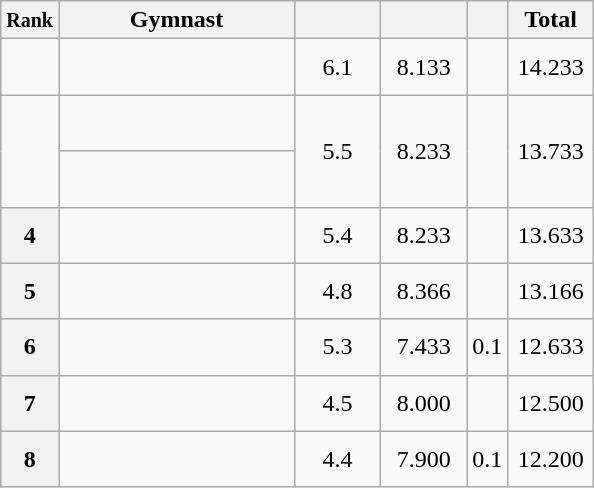<table style="text-align:center;" class="wikitable sortable">
<tr>
<th scope="col" style="width:15px;"><small>Rank</small></th>
<th scope="col" style="width:150px;">Gymnast</th>
<th scope="col" style="width:50px;"><small></small></th>
<th scope="col" style="width:50px;"><small></small></th>
<th scope="col" style="width:20px;"><small></small></th>
<th scope="col" style="width:50px;">Total</th>
</tr>
<tr>
<td scope="row" style="text-align:center"></td>
<td style="height:30px; text-align:left;"></td>
<td>6.1</td>
<td>8.133</td>
<td></td>
<td>14.233</td>
</tr>
<tr>
<td rowspan="2" scope="row" style="text-align:center"></td>
<td style="height:30px; text-align:left;"></td>
<td rowspan="2">5.5</td>
<td rowspan="2">8.233</td>
<td rowspan="2"></td>
<td rowspan="2">13.733</td>
</tr>
<tr>
<td style="height:30px; text-align:left;"></td>
</tr>
<tr>
<th scope="row" style="text-align:center">4</th>
<td style="height:30px; text-align:left;"></td>
<td>5.4</td>
<td>8.233</td>
<td></td>
<td>13.633</td>
</tr>
<tr>
<th scope="row" style="text-align:center">5</th>
<td style="height:30px; text-align:left;"></td>
<td>4.8</td>
<td>8.366</td>
<td></td>
<td>13.166</td>
</tr>
<tr>
<th scope="row" style="text-align:center">6</th>
<td style="height:30px; text-align:left;"></td>
<td>5.3</td>
<td>7.433</td>
<td>0.1</td>
<td>12.633</td>
</tr>
<tr>
<th scope="row" style="text-align:center">7</th>
<td style="height:30px; text-align:left;"></td>
<td>4.5</td>
<td>8.000</td>
<td></td>
<td>12.500</td>
</tr>
<tr>
<th scope="row" style="text-align:center">8</th>
<td style="height:30px; text-align:left;"></td>
<td>4.4</td>
<td>7.900</td>
<td>0.1</td>
<td>12.200</td>
</tr>
</table>
